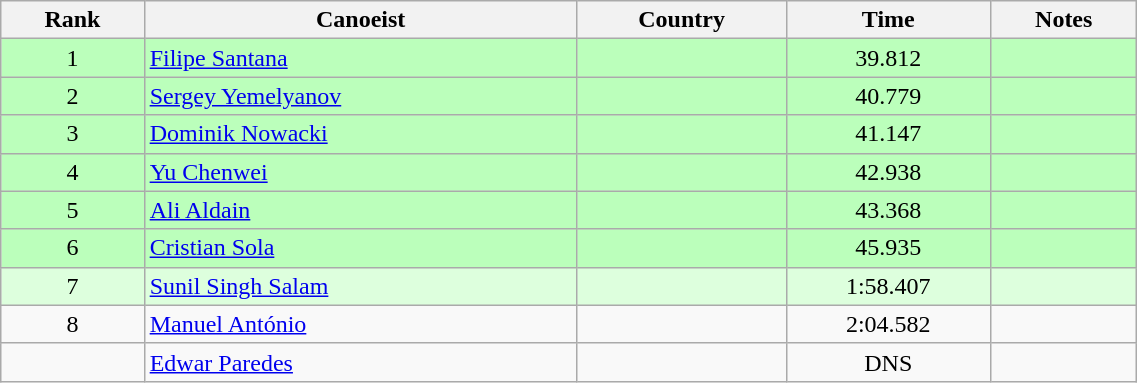<table class="wikitable" style="text-align:center;width: 60%">
<tr>
<th>Rank</th>
<th>Canoeist</th>
<th>Country</th>
<th>Time</th>
<th>Notes</th>
</tr>
<tr bgcolor=bbffbb>
<td>1</td>
<td align="left"><a href='#'>Filipe Santana</a></td>
<td align="left"></td>
<td>39.812</td>
<td></td>
</tr>
<tr bgcolor=bbffbb>
<td>2</td>
<td align="left"><a href='#'>Sergey Yemelyanov</a></td>
<td align="left"></td>
<td>40.779</td>
<td></td>
</tr>
<tr bgcolor=bbffbb>
<td>3</td>
<td align="left"><a href='#'>Dominik Nowacki</a></td>
<td align="left"></td>
<td>41.147</td>
<td></td>
</tr>
<tr bgcolor=bbffbb>
<td>4</td>
<td align="left"><a href='#'>Yu Chenwei</a></td>
<td align="left"></td>
<td>42.938</td>
<td></td>
</tr>
<tr bgcolor=bbffbb>
<td>5</td>
<td align="left"><a href='#'>Ali Aldain</a></td>
<td align="left"></td>
<td>43.368</td>
<td></td>
</tr>
<tr bgcolor=bbffbb>
<td>6</td>
<td align="left"><a href='#'>Cristian Sola</a></td>
<td align="left"></td>
<td>45.935</td>
<td></td>
</tr>
<tr bgcolor=ddffdd>
<td>7</td>
<td align="left"><a href='#'>Sunil Singh Salam</a></td>
<td align="left"></td>
<td>1:58.407</td>
<td></td>
</tr>
<tr>
<td>8</td>
<td align="left"><a href='#'>Manuel António</a></td>
<td align="left"></td>
<td>2:04.582</td>
<td></td>
</tr>
<tr>
<td></td>
<td align="left"><a href='#'>Edwar Paredes</a></td>
<td align="left"></td>
<td>DNS</td>
<td></td>
</tr>
</table>
